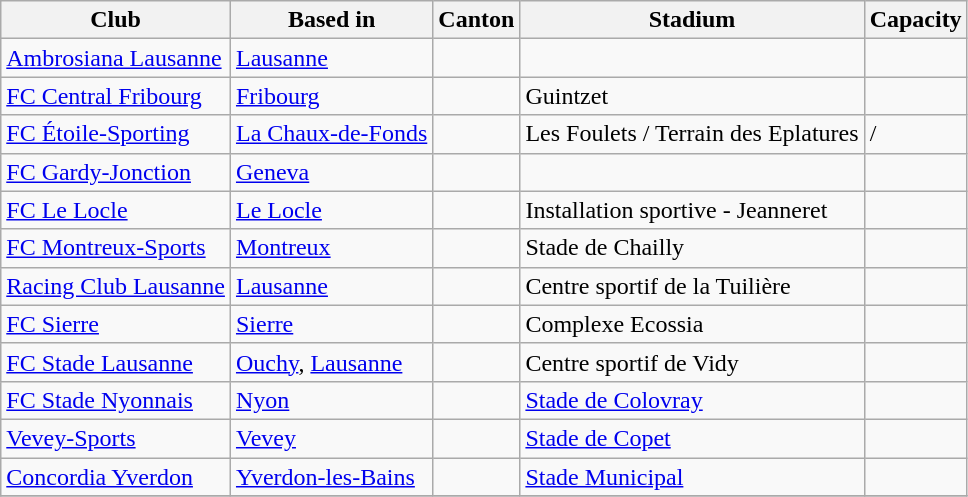<table class="wikitable">
<tr>
<th>Club</th>
<th>Based in</th>
<th>Canton</th>
<th>Stadium</th>
<th>Capacity</th>
</tr>
<tr>
<td><a href='#'>Ambrosiana Lausanne</a></td>
<td><a href='#'>Lausanne</a></td>
<td></td>
<td></td>
<td></td>
</tr>
<tr>
<td><a href='#'>FC Central Fribourg</a></td>
<td><a href='#'>Fribourg</a></td>
<td></td>
<td>Guintzet</td>
<td></td>
</tr>
<tr>
<td><a href='#'>FC Étoile-Sporting</a></td>
<td><a href='#'>La Chaux-de-Fonds</a></td>
<td></td>
<td>Les Foulets / Terrain des Eplatures</td>
<td> / </td>
</tr>
<tr>
<td><a href='#'>FC Gardy-Jonction</a></td>
<td><a href='#'>Geneva</a></td>
<td></td>
<td></td>
<td></td>
</tr>
<tr>
<td><a href='#'>FC Le Locle</a></td>
<td><a href='#'>Le Locle</a></td>
<td></td>
<td>Installation sportive - Jeanneret</td>
<td></td>
</tr>
<tr>
<td><a href='#'>FC Montreux-Sports</a></td>
<td><a href='#'>Montreux</a></td>
<td></td>
<td>Stade de Chailly</td>
<td></td>
</tr>
<tr>
<td><a href='#'>Racing Club Lausanne</a></td>
<td><a href='#'>Lausanne</a></td>
<td></td>
<td>Centre sportif de la Tuilière</td>
<td></td>
</tr>
<tr>
<td><a href='#'>FC Sierre</a></td>
<td><a href='#'>Sierre</a></td>
<td></td>
<td>Complexe Ecossia</td>
<td></td>
</tr>
<tr>
<td><a href='#'>FC Stade Lausanne</a></td>
<td><a href='#'>Ouchy</a>, <a href='#'>Lausanne</a></td>
<td></td>
<td>Centre sportif de Vidy</td>
<td></td>
</tr>
<tr>
<td><a href='#'>FC Stade Nyonnais</a></td>
<td><a href='#'>Nyon</a></td>
<td></td>
<td><a href='#'>Stade de Colovray</a></td>
<td></td>
</tr>
<tr>
<td><a href='#'>Vevey-Sports</a></td>
<td><a href='#'>Vevey</a></td>
<td></td>
<td><a href='#'>Stade de Copet</a></td>
<td></td>
</tr>
<tr>
<td><a href='#'>Concordia Yverdon</a></td>
<td><a href='#'>Yverdon-les-Bains</a></td>
<td></td>
<td><a href='#'>Stade Municipal</a></td>
<td></td>
</tr>
<tr>
</tr>
</table>
